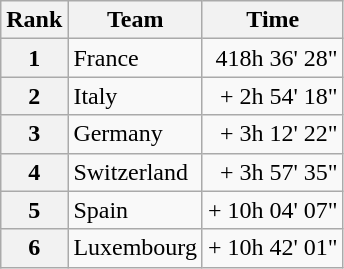<table class="wikitable">
<tr>
<th scope="col">Rank</th>
<th scope="col">Team</th>
<th scope="col">Time</th>
</tr>
<tr>
<th scope="row">1</th>
<td>France</td>
<td style="text-align:right;">418h 36' 28"</td>
</tr>
<tr>
<th scope="row">2</th>
<td>Italy</td>
<td style="text-align:right;">+ 2h 54' 18"</td>
</tr>
<tr>
<th scope="row">3</th>
<td>Germany</td>
<td style="text-align:right;">+ 3h 12' 22"</td>
</tr>
<tr>
<th scope="row">4</th>
<td>Switzerland</td>
<td style="text-align:right;">+ 3h 57' 35"</td>
</tr>
<tr>
<th scope="row">5</th>
<td>Spain</td>
<td style="text-align:right;">+ 10h 04' 07"</td>
</tr>
<tr>
<th scope="row">6</th>
<td>Luxembourg</td>
<td style="text-align:right;">+ 10h 42' 01"</td>
</tr>
</table>
